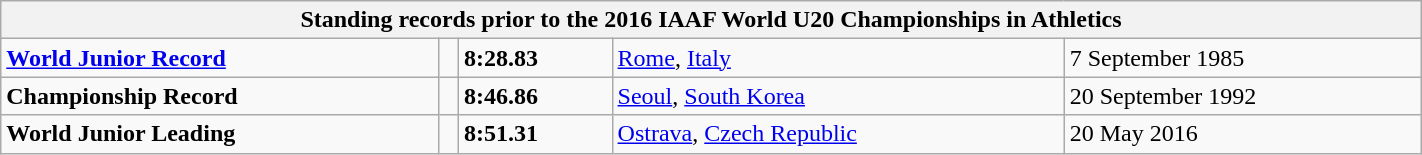<table class="wikitable" width=75%>
<tr>
<th colspan="5">Standing records prior to the 2016 IAAF World U20 Championships in Athletics</th>
</tr>
<tr>
<td><strong><a href='#'>World Junior Record</a></strong></td>
<td></td>
<td><strong>8:28.83</strong></td>
<td><a href='#'>Rome</a>, <a href='#'>Italy</a></td>
<td>7 September 1985</td>
</tr>
<tr>
<td><strong>Championship Record</strong></td>
<td></td>
<td><strong>8:46.86</strong></td>
<td><a href='#'>Seoul</a>, <a href='#'>South Korea</a></td>
<td>20 September 1992</td>
</tr>
<tr>
<td><strong>World Junior Leading</strong></td>
<td></td>
<td><strong>8:51.31</strong></td>
<td><a href='#'>Ostrava</a>, <a href='#'>Czech Republic</a></td>
<td>20 May 2016</td>
</tr>
</table>
